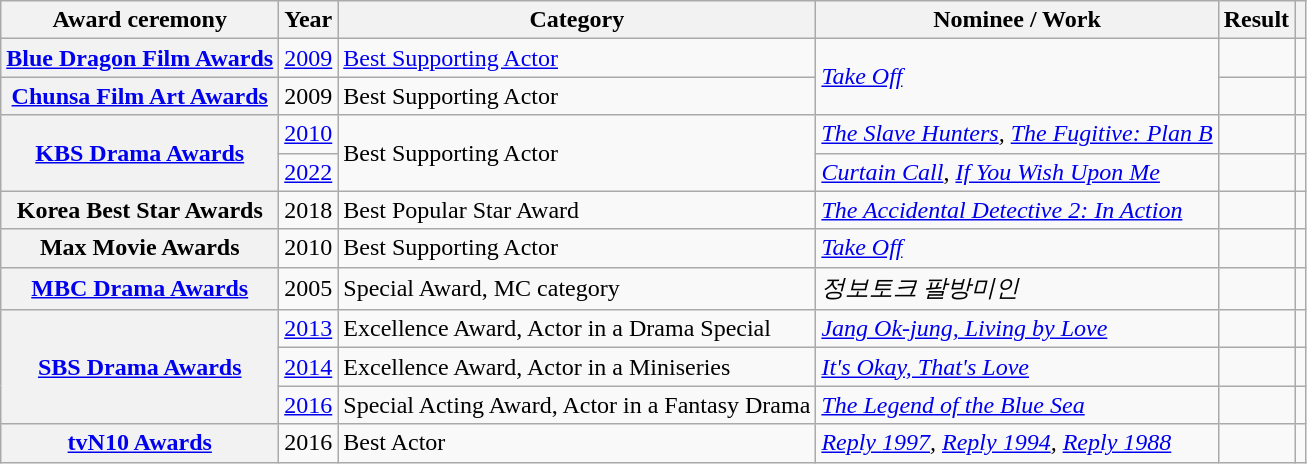<table class="wikitable plainrowheaders sortable">
<tr>
<th scope="col">Award ceremony</th>
<th scope="col">Year</th>
<th scope="col">Category</th>
<th scope="col">Nominee / Work</th>
<th scope="col">Result</th>
<th scope="col" class="unsortable"></th>
</tr>
<tr>
<th scope="row"><a href='#'>Blue Dragon Film Awards</a></th>
<td style="text-align:center"><a href='#'>2009</a></td>
<td><a href='#'>Best Supporting Actor</a></td>
<td rowspan="2"><em><a href='#'>Take Off</a></em></td>
<td></td>
<td style="text-align:center"></td>
</tr>
<tr>
<th scope="row"><a href='#'>Chunsa Film Art Awards</a></th>
<td style="text-align:center">2009</td>
<td>Best Supporting Actor</td>
<td></td>
<td style="text-align:center"></td>
</tr>
<tr>
<th scope="row"  rowspan="2"><a href='#'>KBS Drama Awards</a></th>
<td style="text-align:center"><a href='#'>2010</a></td>
<td rowspan="2">Best Supporting Actor</td>
<td><em><a href='#'>The Slave Hunters</a>, <a href='#'>The Fugitive: Plan B</a></em></td>
<td></td>
<td style="text-align:center"></td>
</tr>
<tr>
<td style="text-align:center"><a href='#'>2022</a></td>
<td><em><a href='#'>Curtain Call</a></em>, <em><a href='#'>If You Wish Upon Me</a></em></td>
<td></td>
<td style="text-align:center"></td>
</tr>
<tr>
<th scope="row">Korea Best Star Awards</th>
<td style="text-align:center">2018</td>
<td>Best Popular Star Award</td>
<td><em><a href='#'>The Accidental Detective 2: In Action</a></em></td>
<td></td>
<td style="text-align:center"></td>
</tr>
<tr>
<th scope="row">Max Movie Awards</th>
<td style="text-align:center">2010</td>
<td>Best Supporting Actor</td>
<td><em><a href='#'>Take Off</a></em></td>
<td></td>
<td style="text-align:center"></td>
</tr>
<tr>
<th scope="row"><a href='#'>MBC Drama Awards</a></th>
<td style="text-align:center">2005</td>
<td>Special Award, MC category</td>
<td><em>정보토크 팔방미인</em></td>
<td></td>
<td style="text-align:center"></td>
</tr>
<tr>
<th scope="row"  rowspan="3"><a href='#'>SBS Drama Awards</a></th>
<td style="text-align:center"><a href='#'>2013</a></td>
<td>Excellence Award, Actor in a Drama Special</td>
<td><em><a href='#'>Jang Ok-jung, Living by Love</a></em></td>
<td></td>
<td style="text-align:center"></td>
</tr>
<tr>
<td style="text-align:center"><a href='#'>2014</a></td>
<td>Excellence Award, Actor in a Miniseries</td>
<td><em><a href='#'>It's Okay, That's Love</a></em></td>
<td></td>
<td style="text-align:center"></td>
</tr>
<tr>
<td style="text-align:center"><a href='#'>2016</a></td>
<td>Special Acting Award, Actor in a Fantasy Drama</td>
<td><em><a href='#'>The Legend of the Blue Sea</a></em></td>
<td></td>
<td style="text-align:center"></td>
</tr>
<tr>
<th scope="row"><a href='#'>tvN10 Awards</a></th>
<td style="text-align:center">2016</td>
<td>Best Actor</td>
<td><em><a href='#'>Reply 1997</a>, <a href='#'>Reply 1994</a>,</em> <em><a href='#'>Reply 1988</a></em></td>
<td></td>
<td style="text-align:center"></td>
</tr>
</table>
